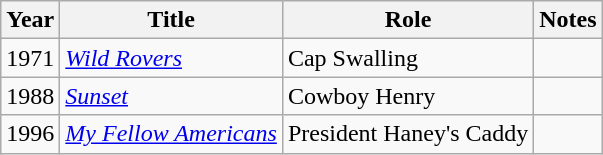<table class="wikitable sortable">
<tr>
<th>Year</th>
<th>Title</th>
<th>Role</th>
<th class="unsortable">Notes</th>
</tr>
<tr>
<td>1971</td>
<td><em><a href='#'>Wild Rovers</a></em></td>
<td>Cap Swalling</td>
<td></td>
</tr>
<tr>
<td>1988</td>
<td><em><a href='#'>Sunset</a></em></td>
<td>Cowboy Henry</td>
<td></td>
</tr>
<tr>
<td>1996</td>
<td><em><a href='#'>My Fellow Americans</a></em></td>
<td>President Haney's Caddy</td>
<td></td>
</tr>
</table>
